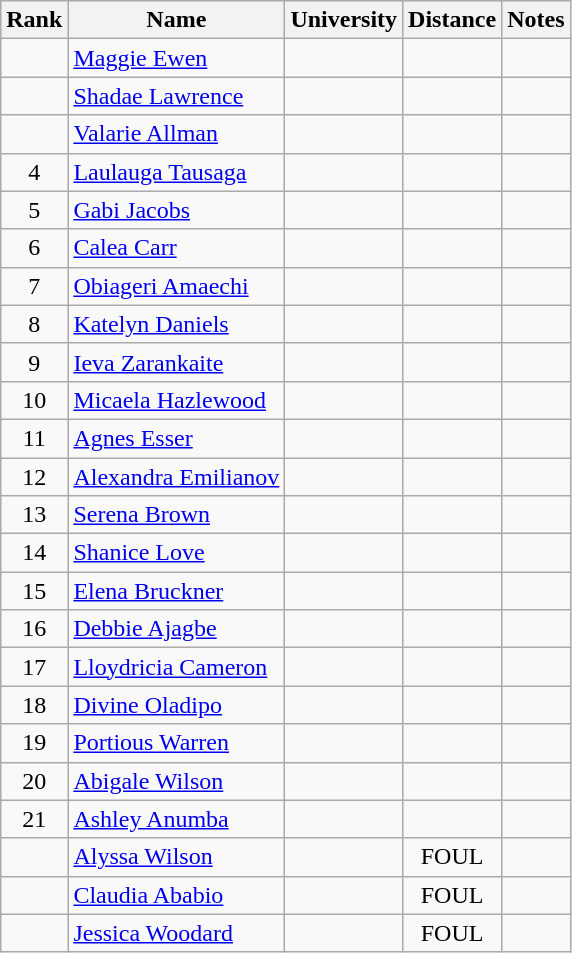<table class="wikitable sortable" style="text-align:center">
<tr>
<th>Rank</th>
<th>Name</th>
<th>University</th>
<th>Distance</th>
<th>Notes</th>
</tr>
<tr>
<td></td>
<td align=left><a href='#'>Maggie Ewen</a></td>
<td></td>
<td></td>
<td></td>
</tr>
<tr>
<td></td>
<td align=left> <a href='#'>Shadae Lawrence</a></td>
<td></td>
<td></td>
<td></td>
</tr>
<tr>
<td></td>
<td align=left><a href='#'>Valarie Allman</a></td>
<td></td>
<td></td>
<td></td>
</tr>
<tr>
<td>4</td>
<td align=left><a href='#'>Laulauga Tausaga</a></td>
<td></td>
<td></td>
<td></td>
</tr>
<tr>
<td>5</td>
<td align=left><a href='#'>Gabi Jacobs</a></td>
<td></td>
<td></td>
<td></td>
</tr>
<tr>
<td>6</td>
<td align=left><a href='#'>Calea Carr</a></td>
<td></td>
<td></td>
<td></td>
</tr>
<tr>
<td>7</td>
<td align=left><a href='#'>Obiageri Amaechi</a></td>
<td></td>
<td></td>
<td></td>
</tr>
<tr>
<td>8</td>
<td align=left><a href='#'>Katelyn Daniels</a></td>
<td></td>
<td></td>
<td></td>
</tr>
<tr>
<td>9</td>
<td align=left> <a href='#'>Ieva Zarankaite</a></td>
<td></td>
<td></td>
<td></td>
</tr>
<tr>
<td>10</td>
<td align=left><a href='#'>Micaela Hazlewood</a></td>
<td></td>
<td></td>
<td></td>
</tr>
<tr>
<td>11</td>
<td align=left> <a href='#'>Agnes Esser</a></td>
<td></td>
<td></td>
<td></td>
</tr>
<tr>
<td>12</td>
<td align=left> <a href='#'>Alexandra Emilianov</a></td>
<td></td>
<td></td>
<td></td>
</tr>
<tr>
<td>13</td>
<td align=left> <a href='#'>Serena Brown</a></td>
<td></td>
<td></td>
<td></td>
</tr>
<tr>
<td>14</td>
<td align=left> <a href='#'>Shanice Love</a></td>
<td></td>
<td></td>
<td></td>
</tr>
<tr>
<td>15</td>
<td align=left><a href='#'>Elena Bruckner</a></td>
<td></td>
<td></td>
<td></td>
</tr>
<tr>
<td>16</td>
<td align=left><a href='#'>Debbie Ajagbe</a></td>
<td></td>
<td></td>
<td></td>
</tr>
<tr>
<td>17</td>
<td align=left><a href='#'>Lloydricia Cameron</a></td>
<td></td>
<td></td>
<td></td>
</tr>
<tr>
<td>18</td>
<td align=left> <a href='#'>Divine Oladipo</a></td>
<td></td>
<td></td>
<td></td>
</tr>
<tr>
<td>19</td>
<td align=left> <a href='#'>Portious Warren</a></td>
<td></td>
<td></td>
<td></td>
</tr>
<tr>
<td>20</td>
<td align=left><a href='#'>Abigale Wilson</a></td>
<td></td>
<td></td>
<td></td>
</tr>
<tr>
<td>21</td>
<td align=left><a href='#'>Ashley Anumba</a></td>
<td></td>
<td></td>
<td></td>
</tr>
<tr>
<td></td>
<td align=left><a href='#'>Alyssa Wilson</a></td>
<td></td>
<td>FOUL</td>
<td></td>
</tr>
<tr>
<td></td>
<td align=left><a href='#'>Claudia Ababio</a></td>
<td></td>
<td>FOUL</td>
<td></td>
</tr>
<tr>
<td></td>
<td align=left><a href='#'>Jessica Woodard</a></td>
<td></td>
<td>FOUL</td>
<td></td>
</tr>
</table>
